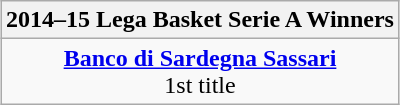<table class=wikitable style="text-align:center; margin:auto">
<tr>
<th>2014–15 Lega Basket Serie A Winners</th>
</tr>
<tr>
<td><strong><a href='#'>Banco di Sardegna Sassari</a></strong><br>1st title</td>
</tr>
</table>
